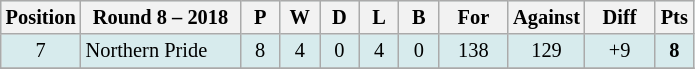<table class="wikitable" style="text-align:center; font-size:85%;">
<tr style="background: #d7ebed;">
<th width="40" abbr="Position">Position</th>
<th width="100">Round 8 – 2018</th>
<th width="20" abbr="Played">P</th>
<th width="20" abbr="Won">W</th>
<th width="20" abbr="Drawn">D</th>
<th width="20" abbr="Lost">L</th>
<th width="20" abbr="Bye">B</th>
<th width="40" abbr="Points for">For</th>
<th width="40" abbr="Points against">Against</th>
<th width="40" abbr="Points difference">Diff</th>
<th width=20 abbr="Points">Pts</th>
</tr>
<tr style="background: #d7ebed;">
<td>7</td>
<td style="text-align:left;"> Northern Pride</td>
<td>8</td>
<td>4</td>
<td>0</td>
<td>4</td>
<td>0</td>
<td>138</td>
<td>129</td>
<td>+9</td>
<td><strong>8</strong></td>
</tr>
<tr>
</tr>
</table>
